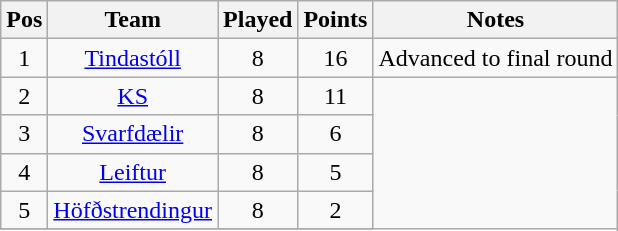<table class="wikitable" style="text-align: center;">
<tr>
<th>Pos</th>
<th>Team</th>
<th>Played</th>
<th>Points</th>
<th>Notes</th>
</tr>
<tr>
<td>1</td>
<td><a href='#'>Tindastóll</a></td>
<td>8</td>
<td>16</td>
<td align="center" rowspan="1">Advanced to final round</td>
</tr>
<tr>
<td>2</td>
<td><a href='#'>KS</a></td>
<td>8</td>
<td>11</td>
</tr>
<tr>
<td>3</td>
<td><a href='#'>Svarfdælir</a></td>
<td>8</td>
<td>6</td>
</tr>
<tr>
<td>4</td>
<td><a href='#'>Leiftur</a></td>
<td>8</td>
<td>5</td>
</tr>
<tr>
<td>5</td>
<td><a href='#'>Höfðstrendingur</a></td>
<td>8</td>
<td>2</td>
</tr>
<tr>
</tr>
</table>
